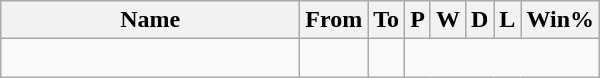<table class="wikitable sortable" style="text-align: center;">
<tr>
<th style="width:12em">Name</th>
<th>From</th>
<th>To</th>
<th>P</th>
<th>W</th>
<th>D</th>
<th>L</th>
<th>Win%</th>
</tr>
<tr>
<td align=left></td>
<td></td>
<td><br></td>
</tr>
</table>
